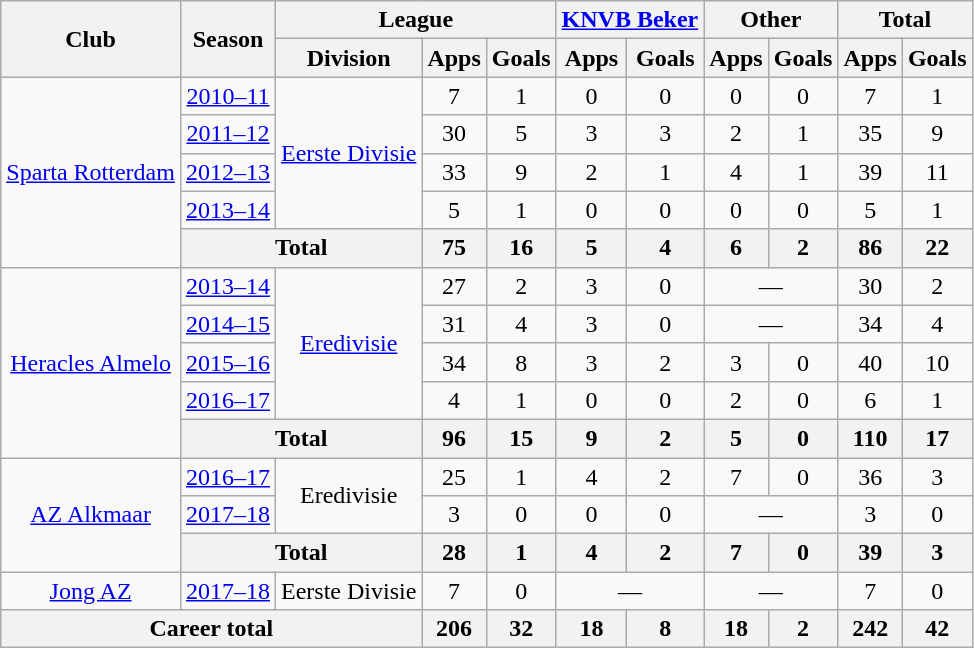<table class="wikitable" style="text-align:center">
<tr>
<th rowspan="2">Club</th>
<th rowspan="2">Season</th>
<th colspan="3">League</th>
<th colspan="2"><a href='#'>KNVB Beker</a></th>
<th colspan="2">Other</th>
<th colspan="2">Total</th>
</tr>
<tr>
<th>Division</th>
<th>Apps</th>
<th>Goals</th>
<th>Apps</th>
<th>Goals</th>
<th>Apps</th>
<th>Goals</th>
<th>Apps</th>
<th>Goals</th>
</tr>
<tr>
<td rowspan="5"><a href='#'>Sparta Rotterdam</a></td>
<td><a href='#'>2010–11</a></td>
<td rowspan="4"><a href='#'>Eerste Divisie</a></td>
<td>7</td>
<td>1</td>
<td>0</td>
<td>0</td>
<td>0</td>
<td>0</td>
<td>7</td>
<td>1</td>
</tr>
<tr>
<td><a href='#'>2011–12</a></td>
<td>30</td>
<td>5</td>
<td>3</td>
<td>3</td>
<td>2</td>
<td>1</td>
<td>35</td>
<td>9</td>
</tr>
<tr>
<td><a href='#'>2012–13</a></td>
<td>33</td>
<td>9</td>
<td>2</td>
<td>1</td>
<td>4</td>
<td>1</td>
<td>39</td>
<td>11</td>
</tr>
<tr>
<td><a href='#'>2013–14</a></td>
<td>5</td>
<td>1</td>
<td>0</td>
<td>0</td>
<td>0</td>
<td>0</td>
<td>5</td>
<td>1</td>
</tr>
<tr>
<th colspan="2">Total</th>
<th>75</th>
<th>16</th>
<th>5</th>
<th>4</th>
<th>6</th>
<th>2</th>
<th>86</th>
<th>22</th>
</tr>
<tr>
<td rowspan="5"><a href='#'>Heracles Almelo</a></td>
<td><a href='#'>2013–14</a></td>
<td rowspan="4"><a href='#'>Eredivisie</a></td>
<td>27</td>
<td>2</td>
<td>3</td>
<td>0</td>
<td colspan="2">—</td>
<td>30</td>
<td>2</td>
</tr>
<tr>
<td><a href='#'>2014–15</a></td>
<td>31</td>
<td>4</td>
<td>3</td>
<td>0</td>
<td colspan="2">—</td>
<td>34</td>
<td>4</td>
</tr>
<tr>
<td><a href='#'>2015–16</a></td>
<td>34</td>
<td>8</td>
<td>3</td>
<td>2</td>
<td>3</td>
<td>0</td>
<td>40</td>
<td>10</td>
</tr>
<tr>
<td><a href='#'>2016–17</a></td>
<td>4</td>
<td>1</td>
<td>0</td>
<td>0</td>
<td>2</td>
<td>0</td>
<td>6</td>
<td>1</td>
</tr>
<tr>
<th colspan="2">Total</th>
<th>96</th>
<th>15</th>
<th>9</th>
<th>2</th>
<th>5</th>
<th>0</th>
<th>110</th>
<th>17</th>
</tr>
<tr>
<td rowspan="3"><a href='#'>AZ Alkmaar</a></td>
<td><a href='#'>2016–17</a></td>
<td rowspan="2">Eredivisie</td>
<td>25</td>
<td>1</td>
<td>4</td>
<td>2</td>
<td>7</td>
<td>0</td>
<td>36</td>
<td>3</td>
</tr>
<tr>
<td><a href='#'>2017–18</a></td>
<td>3</td>
<td>0</td>
<td>0</td>
<td>0</td>
<td colspan="2">—</td>
<td>3</td>
<td>0</td>
</tr>
<tr>
<th colspan="2">Total</th>
<th>28</th>
<th>1</th>
<th>4</th>
<th>2</th>
<th>7</th>
<th>0</th>
<th>39</th>
<th>3</th>
</tr>
<tr>
<td><a href='#'>Jong AZ</a></td>
<td><a href='#'>2017–18</a></td>
<td>Eerste Divisie</td>
<td>7</td>
<td>0</td>
<td colspan="2">—</td>
<td colspan="2">—</td>
<td>7</td>
<td>0</td>
</tr>
<tr>
<th colspan="3">Career total</th>
<th>206</th>
<th>32</th>
<th>18</th>
<th>8</th>
<th>18</th>
<th>2</th>
<th>242</th>
<th>42</th>
</tr>
</table>
